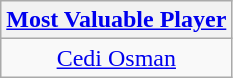<table class=wikitable style="text-align:center">
<tr>
<th><a href='#'>Most Valuable Player</a></th>
</tr>
<tr>
<td> <a href='#'>Cedi Osman</a></td>
</tr>
</table>
